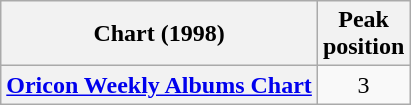<table class="wikitable plainrowheaders">
<tr>
<th>Chart (1998)</th>
<th>Peak<br>position</th>
</tr>
<tr>
<th scope="row"><a href='#'>Oricon Weekly Albums Chart</a></th>
<td style="text-align:center;">3</td>
</tr>
</table>
